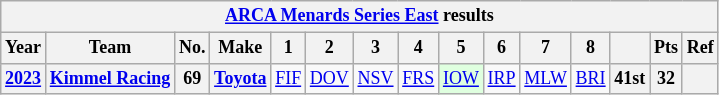<table class="wikitable" style="text-align:center; font-size:75%">
<tr>
<th colspan=15><a href='#'>ARCA Menards Series East</a> results</th>
</tr>
<tr>
<th>Year</th>
<th>Team</th>
<th>No.</th>
<th>Make</th>
<th>1</th>
<th>2</th>
<th>3</th>
<th>4</th>
<th>5</th>
<th>6</th>
<th>7</th>
<th>8</th>
<th></th>
<th>Pts</th>
<th>Ref</th>
</tr>
<tr>
<th><a href='#'>2023</a></th>
<th><a href='#'>Kimmel Racing</a></th>
<th>69</th>
<th><a href='#'>Toyota</a></th>
<td><a href='#'>FIF</a></td>
<td><a href='#'>DOV</a></td>
<td><a href='#'>NSV</a></td>
<td><a href='#'>FRS</a></td>
<td style="background:#DFFFDF;"><a href='#'>IOW</a><br></td>
<td><a href='#'>IRP</a></td>
<td><a href='#'>MLW</a></td>
<td><a href='#'>BRI</a></td>
<th>41st</th>
<th>32</th>
<th></th>
</tr>
</table>
